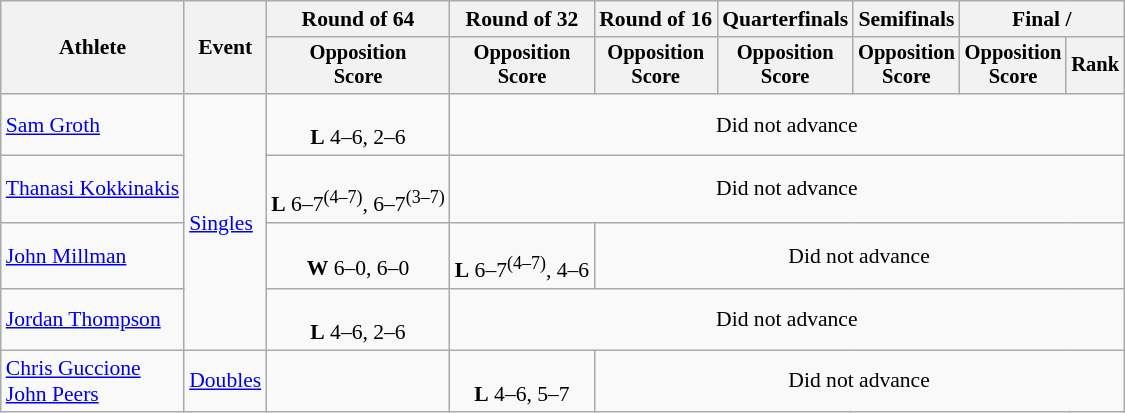<table class=wikitable style="font-size:90%">
<tr>
<th rowspan="2">Athlete</th>
<th rowspan="2">Event</th>
<th>Round of 64</th>
<th>Round of 32</th>
<th>Round of 16</th>
<th>Quarterfinals</th>
<th>Semifinals</th>
<th colspan=2>Final / </th>
</tr>
<tr style="font-size:95%">
<th>Opposition<br>Score</th>
<th>Opposition<br>Score</th>
<th>Opposition<br>Score</th>
<th>Opposition<br>Score</th>
<th>Opposition<br>Score</th>
<th>Opposition<br>Score</th>
<th>Rank</th>
</tr>
<tr align=center>
<td align=left><a href='#'>Sam Groth</a></td>
<td align=left rowspan=4><a href='#'>Singles</a></td>
<td><br><strong>L</strong> 4–6, 2–6</td>
<td colspan=6>Did not advance</td>
</tr>
<tr align=center>
<td align=left><a href='#'>Thanasi Kokkinakis</a></td>
<td><br><strong>L</strong> 6–7<sup>(4–7)</sup>, 6–7<sup>(3–7)</sup></td>
<td colspan=6>Did not advance</td>
</tr>
<tr align=center>
<td align=left><a href='#'>John Millman</a></td>
<td><br><strong>W</strong> 6–0, 6–0</td>
<td><br><strong>L</strong> 6–7<sup>(4–7)</sup>, 4–6</td>
<td colspan=5>Did not advance</td>
</tr>
<tr align=center>
<td align=left><a href='#'>Jordan Thompson</a></td>
<td><br><strong>L</strong> 4–6, 2–6</td>
<td colspan=6>Did not advance</td>
</tr>
<tr align=center>
<td align=left><a href='#'>Chris Guccione</a><br><a href='#'>John Peers</a></td>
<td align=left><a href='#'>Doubles</a></td>
<td></td>
<td><br><strong>L</strong> 4–6, 5–7</td>
<td colspan=5>Did not advance</td>
</tr>
</table>
